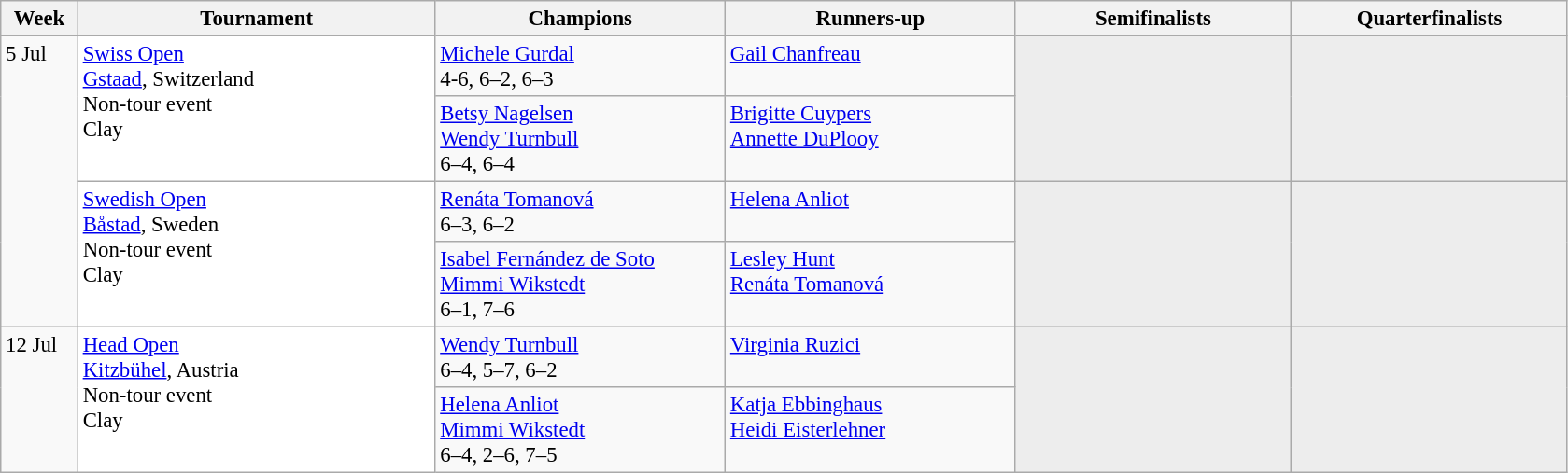<table class=wikitable style=font-size:95%>
<tr>
<th style="width:48px;">Week</th>
<th style="width:248px;">Tournament</th>
<th style="width:200px;">Champions</th>
<th style="width:200px;">Runners-up</th>
<th style="width:190px;">Semifinalists</th>
<th style="width:190px;">Quarterfinalists</th>
</tr>
<tr valign=top>
<td rowspan=4>5 Jul</td>
<td style="background:#fff;" rowspan="2"><a href='#'>Swiss Open</a><br> <a href='#'>Gstaad</a>, Switzerland<br>Non-tour event<br>Clay</td>
<td> <a href='#'>Michele Gurdal</a><br>4-6, 6–2, 6–3</td>
<td> <a href='#'>Gail Chanfreau</a></td>
<td rowspan=2 style="background:#ededed;"></td>
<td rowspan=2 style="background:#ededed;"></td>
</tr>
<tr valign=top>
<td> <a href='#'>Betsy Nagelsen</a> <br>  <a href='#'>Wendy Turnbull</a><br>6–4, 6–4</td>
<td> <a href='#'>Brigitte Cuypers</a> <br>  <a href='#'>Annette DuPlooy</a></td>
</tr>
<tr valign=top>
<td style="background:#fff;" rowspan="2"><a href='#'>Swedish Open</a><br> <a href='#'>Båstad</a>, Sweden<br>Non-tour event<br>Clay</td>
<td> <a href='#'>Renáta Tomanová</a><br>6–3, 6–2</td>
<td> <a href='#'>Helena Anliot</a></td>
<td rowspan=2 style="background:#ededed;"></td>
<td rowspan=2 style="background:#ededed;"></td>
</tr>
<tr valign=top>
<td> <a href='#'>Isabel Fernández de Soto</a> <br>  <a href='#'>Mimmi Wikstedt</a><br>6–1, 7–6</td>
<td> <a href='#'>Lesley Hunt</a> <br>  <a href='#'>Renáta Tomanová</a></td>
</tr>
<tr valign=top>
<td rowspan=2>12 Jul</td>
<td style="background:#fff;" rowspan="2"><a href='#'>Head Open</a><br> <a href='#'>Kitzbühel</a>, Austria<br>Non-tour event<br>Clay</td>
<td> <a href='#'>Wendy Turnbull</a><br>6–4, 5–7, 6–2</td>
<td> <a href='#'>Virginia Ruzici</a></td>
<td rowspan=2 style="background:#ededed;"></td>
<td rowspan=2 style="background:#ededed;"></td>
</tr>
<tr valign=top>
<td> <a href='#'>Helena Anliot</a><br>  <a href='#'>Mimmi Wikstedt</a><br>6–4, 2–6, 7–5</td>
<td> <a href='#'>Katja Ebbinghaus</a> <br>  <a href='#'>Heidi Eisterlehner</a></td>
</tr>
</table>
